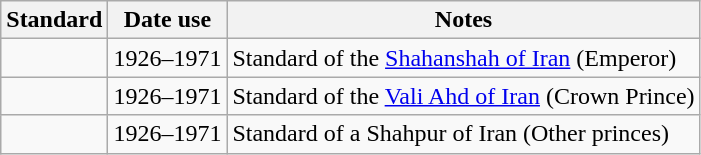<table class="wikitable">
<tr>
<th>Standard</th>
<th>Date use</th>
<th>Notes</th>
</tr>
<tr>
<td></td>
<td>1926–1971</td>
<td>Standard of the <a href='#'>Shahanshah of Iran</a> (Emperor)</td>
</tr>
<tr>
<td></td>
<td>1926–1971</td>
<td>Standard of the <a href='#'>Vali Ahd of Iran</a> (Crown Prince)</td>
</tr>
<tr>
<td></td>
<td>1926–1971</td>
<td>Standard of a Shahpur of Iran (Other princes)</td>
</tr>
</table>
